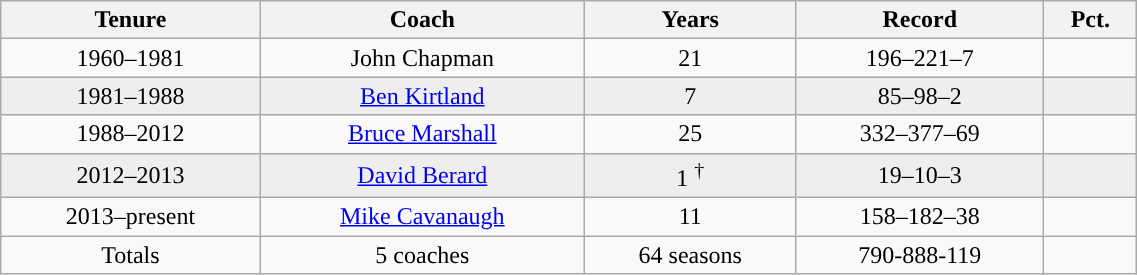<table class="wikitable" style="width:60%;">
<tr>
<th>Tenure</th>
<th>Coach</th>
<th>Years</th>
<th>Record</th>
<th>Pct.</th>
</tr>
<tr style="text-align:center;">
<td>1960–1981</td>
<td>John Chapman</td>
<td>21</td>
<td>196–221–7</td>
<td></td>
</tr>
<tr style="text-align:center; background:#eee;">
<td>1981–1988</td>
<td><a href='#'>Ben Kirtland</a></td>
<td>7</td>
<td>85–98–2</td>
<td></td>
</tr>
<tr style="text-align:center;">
<td>1988–2012</td>
<td><a href='#'>Bruce Marshall</a></td>
<td>25</td>
<td>332–377–69</td>
<td></td>
</tr>
<tr style="text-align:center; background:#eee;">
<td>2012–2013</td>
<td><a href='#'>David Berard</a></td>
<td>1 <sup>†</sup></td>
<td>19–10–3</td>
<td></td>
</tr>
<tr style="text-align:center;">
<td>2013–present</td>
<td><a href='#'>Mike Cavanaugh</a></td>
<td>11</td>
<td>158–182–38</td>
<td></td>
</tr>
<tr style="text-align:center;">
<td>Totals</td>
<td>5 coaches</td>
<td>64 seasons</td>
<td>790-888-119</td>
<td></td>
</tr>
</table>
